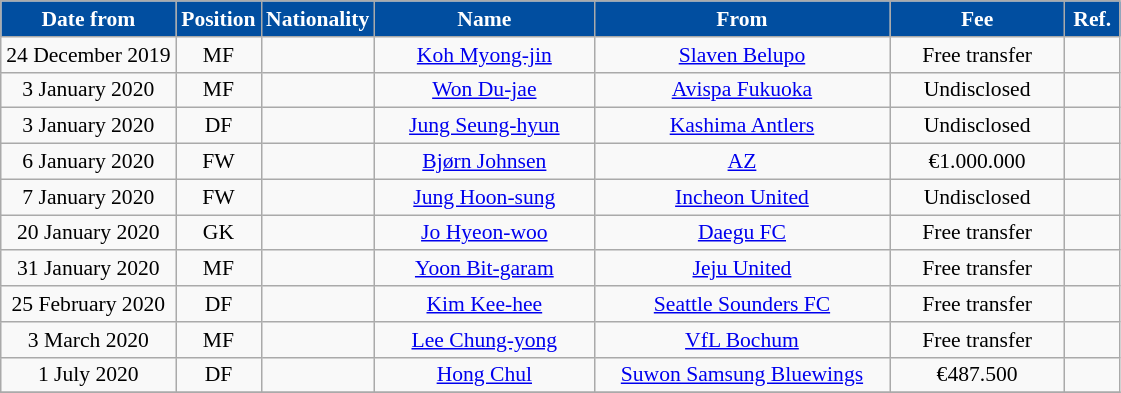<table class="wikitable" style="text-align:center; font-size:90%; ">
<tr>
<th style="background:#014ea0; color:#FFFFFF; width:110px;">Date from</th>
<th style="background:#014ea0; color:#FFFFFF; width:50px;">Position</th>
<th style="background:#014ea0; color:#FFFFFF; width:50px;">Nationality</th>
<th style="background:#014ea0; color:#FFFFFF; width:140px;">Name</th>
<th style="background:#014ea0; color:#FFFFFF; width:190px;">From</th>
<th style="background:#014ea0; color:#FFFFFF; width:110px;">Fee</th>
<th style="background:#014ea0; color:#FFFFFF; width:30px;">Ref.</th>
</tr>
<tr>
<td>24 December 2019</td>
<td>MF</td>
<td></td>
<td><a href='#'>Koh Myong-jin</a></td>
<td> <a href='#'>Slaven Belupo</a></td>
<td>Free transfer</td>
<td></td>
</tr>
<tr>
<td>3 January 2020</td>
<td>MF</td>
<td></td>
<td><a href='#'>Won Du-jae</a></td>
<td> <a href='#'>Avispa Fukuoka</a></td>
<td>Undisclosed</td>
<td></td>
</tr>
<tr>
<td>3 January 2020</td>
<td>DF</td>
<td></td>
<td><a href='#'>Jung Seung-hyun</a></td>
<td> <a href='#'>Kashima Antlers</a></td>
<td>Undisclosed</td>
<td></td>
</tr>
<tr>
<td>6 January 2020</td>
<td>FW</td>
<td></td>
<td><a href='#'>Bjørn Johnsen</a></td>
<td> <a href='#'>AZ</a></td>
<td>€1.000.000</td>
<td></td>
</tr>
<tr>
<td>7 January 2020</td>
<td>FW</td>
<td></td>
<td><a href='#'>Jung Hoon-sung</a></td>
<td> <a href='#'>Incheon United</a></td>
<td>Undisclosed</td>
<td></td>
</tr>
<tr>
<td>20 January 2020</td>
<td>GK</td>
<td></td>
<td><a href='#'>Jo Hyeon-woo</a></td>
<td> <a href='#'>Daegu FC</a></td>
<td>Free transfer</td>
<td></td>
</tr>
<tr>
<td>31 January 2020</td>
<td>MF</td>
<td></td>
<td><a href='#'>Yoon Bit-garam</a></td>
<td> <a href='#'>Jeju United</a></td>
<td>Free transfer</td>
<td></td>
</tr>
<tr>
<td>25 February 2020</td>
<td>DF</td>
<td></td>
<td><a href='#'>Kim Kee-hee</a></td>
<td> <a href='#'>Seattle Sounders FC</a></td>
<td>Free transfer</td>
<td></td>
</tr>
<tr>
<td>3 March 2020</td>
<td>MF</td>
<td></td>
<td><a href='#'>Lee Chung-yong</a></td>
<td> <a href='#'>VfL Bochum</a></td>
<td>Free transfer</td>
<td></td>
</tr>
<tr>
<td>1 July 2020</td>
<td>DF</td>
<td></td>
<td><a href='#'>Hong Chul</a></td>
<td> <a href='#'>Suwon Samsung Bluewings</a></td>
<td>€487.500</td>
<td></td>
</tr>
<tr>
</tr>
</table>
